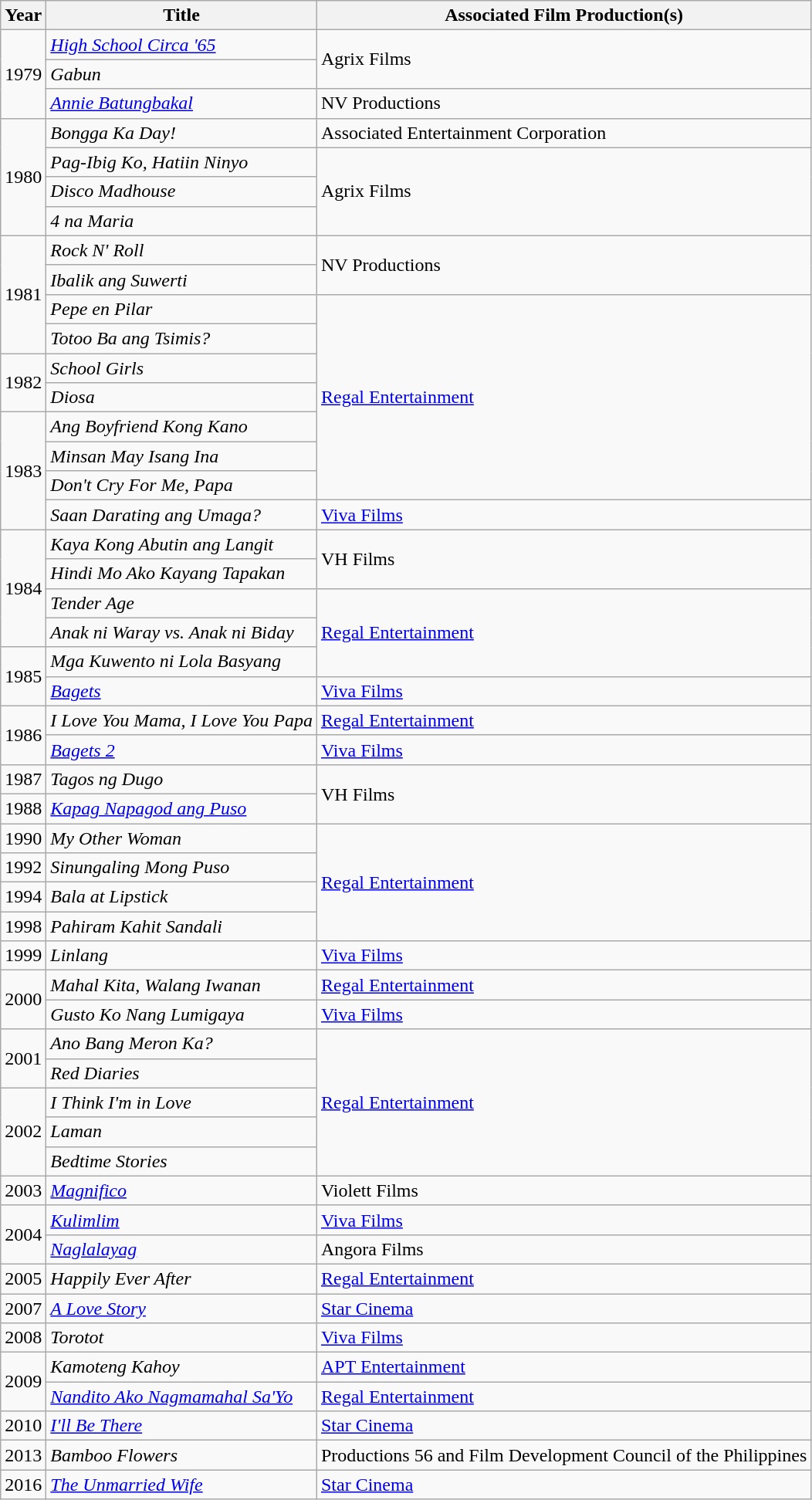<table class="wikitable sortable">
<tr>
<th>Year</th>
<th>Title</th>
<th>Associated Film Production(s)</th>
</tr>
<tr>
<td rowspan="3">1979</td>
<td><em><a href='#'>High School Circa '65</a></em></td>
<td rowspan="2">Agrix Films</td>
</tr>
<tr>
<td><em>Gabun</em></td>
</tr>
<tr>
<td><em><a href='#'>Annie Batungbakal</a></em></td>
<td>NV Productions</td>
</tr>
<tr>
<td rowspan="4">1980</td>
<td><em>Bongga Ka Day!</em></td>
<td>Associated Entertainment Corporation</td>
</tr>
<tr>
<td><em>Pag-Ibig Ko, Hatiin Ninyo</em></td>
<td rowspan="3">Agrix Films</td>
</tr>
<tr>
<td><em>Disco Madhouse</em></td>
</tr>
<tr>
<td><em>4 na Maria</em></td>
</tr>
<tr>
<td rowspan="4">1981</td>
<td><em>Rock N' Roll</em></td>
<td rowspan="2">NV Productions</td>
</tr>
<tr>
<td><em>Ibalik ang Suwerti</em></td>
</tr>
<tr>
<td><em>Pepe en Pilar</em></td>
<td rowspan="7"><a href='#'>Regal Entertainment</a></td>
</tr>
<tr>
<td><em>Totoo Ba ang Tsimis?</em></td>
</tr>
<tr>
<td rowspan="2">1982</td>
<td><em>School Girls</em></td>
</tr>
<tr>
<td><em>Diosa</em></td>
</tr>
<tr>
<td rowspan="4">1983</td>
<td><em>Ang Boyfriend Kong Kano</em></td>
</tr>
<tr>
<td><em>Minsan May Isang Ina</em></td>
</tr>
<tr>
<td><em>Don't Cry For Me, Papa</em></td>
</tr>
<tr>
<td><em>Saan Darating ang Umaga?</em></td>
<td><a href='#'>Viva Films</a></td>
</tr>
<tr>
<td rowspan="4">1984</td>
<td><em>Kaya Kong Abutin ang Langit</em></td>
<td rowspan="2">VH Films</td>
</tr>
<tr>
<td><em>Hindi Mo Ako Kayang Tapakan</em></td>
</tr>
<tr>
<td><em>Tender Age</em></td>
<td rowspan="3"><a href='#'>Regal Entertainment</a></td>
</tr>
<tr>
<td><em>Anak ni Waray vs. Anak ni Biday</em></td>
</tr>
<tr>
<td rowspan="2">1985</td>
<td><em>Mga Kuwento ni Lola Basyang</em></td>
</tr>
<tr>
<td><em><a href='#'>Bagets</a></em></td>
<td><a href='#'>Viva Films</a></td>
</tr>
<tr>
<td rowspan="2">1986</td>
<td><em>I Love You Mama, I Love You Papa</em></td>
<td><a href='#'>Regal Entertainment</a></td>
</tr>
<tr>
<td><em><a href='#'>Bagets 2</a></em></td>
<td><a href='#'>Viva Films</a></td>
</tr>
<tr>
<td>1987</td>
<td><em>Tagos ng Dugo</em></td>
<td rowspan="2">VH Films</td>
</tr>
<tr>
<td>1988</td>
<td><em><a href='#'>Kapag Napagod ang Puso</a></em></td>
</tr>
<tr>
<td>1990</td>
<td><em>My Other Woman</em></td>
<td rowspan="4"><a href='#'>Regal Entertainment</a></td>
</tr>
<tr>
<td>1992</td>
<td><em>Sinungaling Mong Puso</em></td>
</tr>
<tr>
<td>1994</td>
<td><em>Bala at Lipstick</em></td>
</tr>
<tr>
<td>1998</td>
<td><em>Pahiram Kahit Sandali</em></td>
</tr>
<tr>
<td>1999</td>
<td><em>Linlang</em></td>
<td><a href='#'>Viva Films</a></td>
</tr>
<tr>
<td rowspan="2">2000</td>
<td><em>Mahal Kita, Walang Iwanan</em></td>
<td><a href='#'>Regal Entertainment</a></td>
</tr>
<tr>
<td><em>Gusto Ko Nang Lumigaya</em></td>
<td><a href='#'>Viva Films</a></td>
</tr>
<tr>
<td rowspan="2">2001</td>
<td><em>Ano Bang Meron Ka?</em></td>
<td rowspan="5"><a href='#'>Regal Entertainment</a></td>
</tr>
<tr>
<td><em>Red Diaries</em></td>
</tr>
<tr>
<td rowspan="3">2002</td>
<td><em>I Think I'm in Love</em></td>
</tr>
<tr>
<td><em>Laman</em></td>
</tr>
<tr>
<td><em>Bedtime Stories</em></td>
</tr>
<tr>
<td>2003</td>
<td><em><a href='#'>Magnifico</a></em></td>
<td>Violett Films</td>
</tr>
<tr>
<td rowspan="2">2004</td>
<td><em><a href='#'>Kulimlim</a></em></td>
<td><a href='#'>Viva Films</a></td>
</tr>
<tr>
<td><em><a href='#'>Naglalayag</a></em></td>
<td>Angora Films</td>
</tr>
<tr>
<td>2005</td>
<td><em>Happily Ever After</em></td>
<td><a href='#'>Regal Entertainment</a></td>
</tr>
<tr>
<td>2007</td>
<td><em><a href='#'>A Love Story</a></em></td>
<td><a href='#'>Star Cinema</a></td>
</tr>
<tr>
<td>2008</td>
<td><em>Torotot</em></td>
<td><a href='#'>Viva Films</a></td>
</tr>
<tr>
<td rowspan="2">2009</td>
<td><em>Kamoteng Kahoy</em></td>
<td><a href='#'>APT Entertainment</a></td>
</tr>
<tr>
<td><em><a href='#'>Nandito Ako Nagmamahal Sa'Yo</a></em></td>
<td><a href='#'>Regal Entertainment</a></td>
</tr>
<tr>
<td>2010</td>
<td><em><a href='#'>I'll Be There</a></em></td>
<td><a href='#'>Star Cinema</a></td>
</tr>
<tr>
<td>2013</td>
<td><em>Bamboo Flowers</em></td>
<td>Productions 56 and Film Development Council of the Philippines</td>
</tr>
<tr>
<td>2016</td>
<td><em><a href='#'>The Unmarried Wife</a></em></td>
<td><a href='#'>Star Cinema</a></td>
</tr>
</table>
